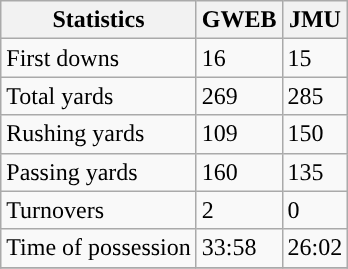<table class="wikitable" style="float: left;">
<tr>
<th>Statistics</th>
<th>GWEB</th>
<th>JMU</th>
</tr>
<tr>
<td>First downs</td>
<td>16</td>
<td>15</td>
</tr>
<tr>
<td>Total yards</td>
<td>269</td>
<td>285</td>
</tr>
<tr>
<td>Rushing yards</td>
<td>109</td>
<td>150</td>
</tr>
<tr>
<td>Passing yards</td>
<td>160</td>
<td>135</td>
</tr>
<tr>
<td>Turnovers</td>
<td>2</td>
<td>0</td>
</tr>
<tr>
<td>Time of possession</td>
<td>33:58</td>
<td>26:02</td>
</tr>
<tr>
</tr>
</table>
